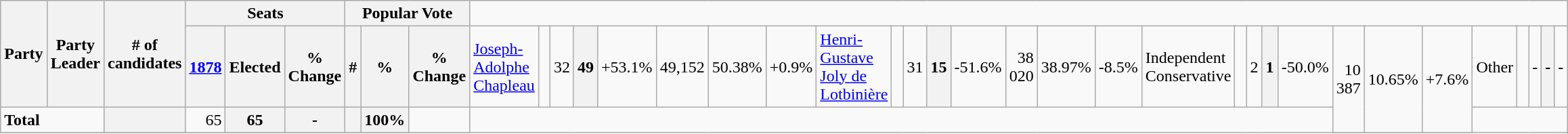<table class="wikitable">
<tr>
<th rowspan="2" colspan="2">Party</th>
<th rowspan="2">Party Leader</th>
<th rowspan="2"># of<br>candidates</th>
<th colspan="3">Seats</th>
<th colspan="3">Popular Vote</th>
</tr>
<tr>
<th><a href='#'>1878</a></th>
<th>Elected</th>
<th>% Change</th>
<th>#</th>
<th>%</th>
<th>% Change<br></th>
<td><a href='#'>Joseph-Adolphe Chapleau</a>     </td>
<td align="right">    </td>
<td align="right">32   </td>
<th align="right">49  </th>
<td align="right">+53.1%   </td>
<td align="right">49,152   </td>
<td align="right">50.38%   </td>
<td align="right">+0.9%   <br></td>
<td><a href='#'>Henri-Gustave Joly de Lotbinière</a>      </td>
<td align="right">   </td>
<td align="right">31   </td>
<th align="right">15    </th>
<td align="right">-51.6%  </td>
<td align="right">38 020   </td>
<td align="right">38.97%   </td>
<td align="right">-8.5%   <br></td>
<td colspan=2>Independent Conservative</td>
<td align="right">   </td>
<td align="right">2   </td>
<th align="right">1   </th>
<td align="right">-50.0%   </td>
<td rowspan=2 align="right">10 387      </td>
<td rowspan=2 align="right">10.65%    </td>
<td rowspan=2 align="right">+7.6%   <br></td>
<td colspan=2>Other</td>
<td align="right">   </td>
<td align="right">-   </td>
<th align="right">-    </th>
<td align="right">-   </td>
</tr>
<tr>
<td colspan="3"><strong>Total</strong></td>
<th align="right">   </th>
<td align="right">65   </td>
<th align="right">65  </th>
<th align="right">-  </th>
<th align="right">    </th>
<th align="right">100%   </th>
<td align="right">   </td>
</tr>
<tr>
</tr>
</table>
